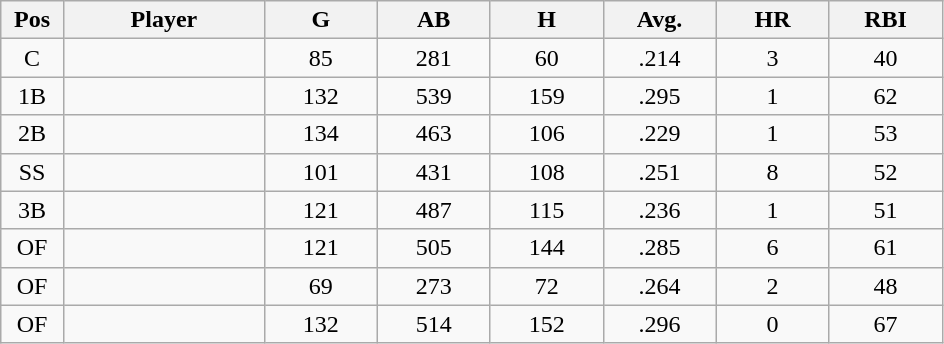<table class="wikitable sortable">
<tr>
<th bgcolor="#DDDDFF" width="5%">Pos</th>
<th bgcolor="#DDDDFF" width="16%">Player</th>
<th bgcolor="#DDDDFF" width="9%">G</th>
<th bgcolor="#DDDDFF" width="9%">AB</th>
<th bgcolor="#DDDDFF" width="9%">H</th>
<th bgcolor="#DDDDFF" width="9%">Avg.</th>
<th bgcolor="#DDDDFF" width="9%">HR</th>
<th bgcolor="#DDDDFF" width="9%">RBI</th>
</tr>
<tr align="center">
<td>C</td>
<td></td>
<td>85</td>
<td>281</td>
<td>60</td>
<td>.214</td>
<td>3</td>
<td>40</td>
</tr>
<tr align="center">
<td>1B</td>
<td></td>
<td>132</td>
<td>539</td>
<td>159</td>
<td>.295</td>
<td>1</td>
<td>62</td>
</tr>
<tr align="center">
<td>2B</td>
<td></td>
<td>134</td>
<td>463</td>
<td>106</td>
<td>.229</td>
<td>1</td>
<td>53</td>
</tr>
<tr align="center">
<td>SS</td>
<td></td>
<td>101</td>
<td>431</td>
<td>108</td>
<td>.251</td>
<td>8</td>
<td>52</td>
</tr>
<tr align="center">
<td>3B</td>
<td></td>
<td>121</td>
<td>487</td>
<td>115</td>
<td>.236</td>
<td>1</td>
<td>51</td>
</tr>
<tr align="center">
<td>OF</td>
<td></td>
<td>121</td>
<td>505</td>
<td>144</td>
<td>.285</td>
<td>6</td>
<td>61</td>
</tr>
<tr align="center">
<td>OF</td>
<td></td>
<td>69</td>
<td>273</td>
<td>72</td>
<td>.264</td>
<td>2</td>
<td>48</td>
</tr>
<tr align="center">
<td>OF</td>
<td></td>
<td>132</td>
<td>514</td>
<td>152</td>
<td>.296</td>
<td>0</td>
<td>67</td>
</tr>
</table>
